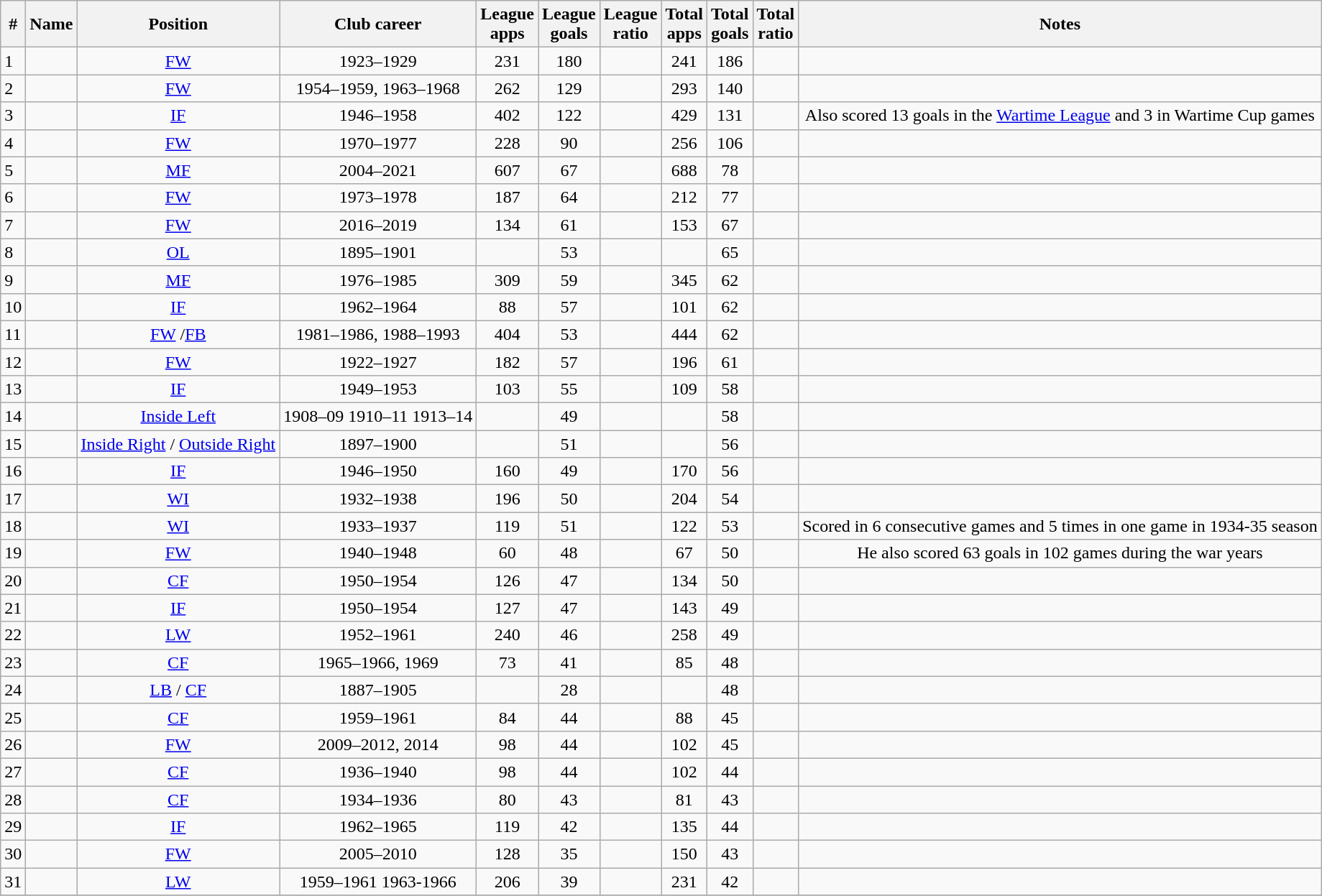<table class="wikitable sortable" style="text-align: center;">
<tr>
<th>#</th>
<th>Name</th>
<th>Position</th>
<th>Club career</th>
<th>League<br>apps</th>
<th>League<br>goals</th>
<th>League<br>ratio</th>
<th>Total<br>apps</th>
<th>Total<br>goals</th>
<th>Total<br>ratio</th>
<th>Notes</th>
</tr>
<tr>
<td align=left>1</td>
<td></td>
<td><a href='#'>FW</a></td>
<td>1923–1929</td>
<td>231</td>
<td>180</td>
<td></td>
<td>241</td>
<td>186</td>
<td></td>
<td></td>
</tr>
<tr>
<td align=left>2</td>
<td></td>
<td><a href='#'>FW</a></td>
<td>1954–1959, 1963–1968</td>
<td>262</td>
<td>129</td>
<td></td>
<td>293</td>
<td>140</td>
<td></td>
<td></td>
</tr>
<tr>
<td align=left>3</td>
<td></td>
<td><a href='#'>IF</a></td>
<td>1946–1958</td>
<td>402</td>
<td>122</td>
<td></td>
<td>429</td>
<td>131</td>
<td></td>
<td>Also scored 13 goals in the <a href='#'>Wartime League</a> and 3 in Wartime Cup games</td>
</tr>
<tr>
<td align=left>4</td>
<td></td>
<td><a href='#'>FW</a></td>
<td>1970–1977</td>
<td>228</td>
<td>90</td>
<td></td>
<td>256</td>
<td>106</td>
<td></td>
<td></td>
</tr>
<tr>
<td align=left>5</td>
<td></td>
<td><a href='#'>MF</a></td>
<td>2004–2021</td>
<td>607</td>
<td>67</td>
<td></td>
<td>688</td>
<td>78</td>
<td></td>
<td></td>
</tr>
<tr>
<td align=left>6</td>
<td></td>
<td><a href='#'>FW</a></td>
<td>1973–1978</td>
<td>187</td>
<td>64</td>
<td></td>
<td>212</td>
<td>77</td>
<td></td>
<td></td>
</tr>
<tr>
<td align=left>7</td>
<td></td>
<td><a href='#'>FW</a></td>
<td>2016–2019</td>
<td>134</td>
<td>61</td>
<td></td>
<td>153</td>
<td>67</td>
<td></td>
<td></td>
</tr>
<tr>
<td align=left>8</td>
<td></td>
<td><a href='#'>OL</a></td>
<td>1895–1901</td>
<td></td>
<td>53</td>
<td></td>
<td></td>
<td>65</td>
<td></td>
<td></td>
</tr>
<tr>
<td align=left>9</td>
<td></td>
<td><a href='#'>MF</a></td>
<td>1976–1985</td>
<td>309</td>
<td>59</td>
<td></td>
<td>345</td>
<td>62</td>
<td></td>
<td></td>
</tr>
<tr>
<td align=left>10</td>
<td></td>
<td><a href='#'>IF</a></td>
<td>1962–1964</td>
<td>88</td>
<td>57</td>
<td></td>
<td>101</td>
<td>62</td>
<td></td>
<td></td>
</tr>
<tr>
<td align=left>11</td>
<td></td>
<td><a href='#'>FW</a> /<a href='#'>FB</a></td>
<td>1981–1986, 1988–1993</td>
<td>404</td>
<td>53</td>
<td></td>
<td>444</td>
<td>62</td>
<td></td>
<td></td>
</tr>
<tr>
<td align=left>12</td>
<td></td>
<td><a href='#'>FW</a></td>
<td>1922–1927</td>
<td>182</td>
<td>57</td>
<td></td>
<td>196</td>
<td>61</td>
<td></td>
<td></td>
</tr>
<tr>
<td align=left>13</td>
<td></td>
<td><a href='#'>IF</a></td>
<td>1949–1953</td>
<td>103</td>
<td>55</td>
<td></td>
<td>109</td>
<td>58</td>
<td></td>
<td></td>
</tr>
<tr>
<td align=left>14</td>
<td></td>
<td><a href='#'>Inside Left</a></td>
<td>1908–09 1910–11 1913–14</td>
<td></td>
<td>49</td>
<td></td>
<td></td>
<td>58</td>
<td></td>
<td></td>
</tr>
<tr>
<td align=left>15</td>
<td></td>
<td><a href='#'>Inside Right</a> / <a href='#'>Outside Right</a></td>
<td>1897–1900</td>
<td></td>
<td>51</td>
<td></td>
<td></td>
<td>56</td>
<td></td>
<td></td>
</tr>
<tr>
<td align=left>16</td>
<td></td>
<td><a href='#'>IF</a></td>
<td>1946–1950</td>
<td>160</td>
<td>49</td>
<td></td>
<td>170</td>
<td>56</td>
<td></td>
<td></td>
</tr>
<tr>
<td align=left>17</td>
<td></td>
<td><a href='#'>WI</a></td>
<td>1932–1938</td>
<td>196</td>
<td>50</td>
<td></td>
<td>204</td>
<td>54</td>
<td></td>
<td></td>
</tr>
<tr>
<td align=left>18</td>
<td></td>
<td><a href='#'>WI</a></td>
<td>1933–1937</td>
<td>119</td>
<td>51</td>
<td></td>
<td>122</td>
<td>53</td>
<td></td>
<td>Scored in 6 consecutive games and 5 times in one game in 1934-35 season</td>
</tr>
<tr>
<td align=left>19</td>
<td></td>
<td><a href='#'>FW</a></td>
<td>1940–1948</td>
<td>60</td>
<td>48</td>
<td></td>
<td>67</td>
<td>50</td>
<td></td>
<td>He also scored 63 goals in 102 games during the war years</td>
</tr>
<tr>
<td align=left>20</td>
<td></td>
<td><a href='#'>CF</a></td>
<td>1950–1954</td>
<td>126</td>
<td>47</td>
<td></td>
<td>134</td>
<td>50</td>
<td></td>
<td></td>
</tr>
<tr>
<td align=left>21</td>
<td></td>
<td><a href='#'>IF</a></td>
<td>1950–1954</td>
<td>127</td>
<td>47</td>
<td></td>
<td>143</td>
<td>49</td>
<td></td>
<td></td>
</tr>
<tr>
<td align=left>22</td>
<td></td>
<td><a href='#'>LW</a></td>
<td>1952–1961</td>
<td>240</td>
<td>46</td>
<td></td>
<td>258</td>
<td>49</td>
<td></td>
<td></td>
</tr>
<tr>
<td align=left>23</td>
<td></td>
<td><a href='#'>CF</a></td>
<td>1965–1966, 1969</td>
<td>73</td>
<td>41</td>
<td></td>
<td>85</td>
<td>48</td>
<td></td>
<td></td>
</tr>
<tr>
<td align=left>24</td>
<td></td>
<td><a href='#'>LB</a> / <a href='#'>CF</a></td>
<td>1887–1905</td>
<td></td>
<td>28</td>
<td></td>
<td></td>
<td>48</td>
<td></td>
<td></td>
</tr>
<tr>
<td align=left>25</td>
<td></td>
<td><a href='#'>CF</a></td>
<td>1959–1961</td>
<td>84</td>
<td>44</td>
<td></td>
<td>88</td>
<td>45</td>
<td></td>
<td></td>
</tr>
<tr>
<td align=left>26</td>
<td></td>
<td><a href='#'>FW</a></td>
<td>2009–2012, 2014</td>
<td>98</td>
<td>44</td>
<td></td>
<td>102</td>
<td>45</td>
<td></td>
<td></td>
</tr>
<tr>
<td align=left>27</td>
<td></td>
<td><a href='#'>CF</a></td>
<td>1936–1940</td>
<td>98</td>
<td>44</td>
<td></td>
<td>102</td>
<td>44</td>
<td></td>
<td></td>
</tr>
<tr>
<td align=left>28</td>
<td></td>
<td><a href='#'>CF</a></td>
<td>1934–1936</td>
<td>80</td>
<td>43</td>
<td></td>
<td>81</td>
<td>43</td>
<td></td>
<td></td>
</tr>
<tr>
<td align=left>29</td>
<td></td>
<td><a href='#'>IF</a></td>
<td>1962–1965</td>
<td>119</td>
<td>42</td>
<td></td>
<td>135</td>
<td>44</td>
<td></td>
<td></td>
</tr>
<tr>
<td align=left>30</td>
<td></td>
<td><a href='#'>FW</a></td>
<td>2005–2010</td>
<td>128</td>
<td>35</td>
<td></td>
<td>150</td>
<td>43</td>
<td></td>
<td></td>
</tr>
<tr>
<td align=left>31</td>
<td></td>
<td><a href='#'>LW</a></td>
<td>1959–1961 1963-1966</td>
<td>206</td>
<td>39</td>
<td></td>
<td>231</td>
<td>42</td>
<td></td>
<td></td>
</tr>
<tr>
</tr>
</table>
